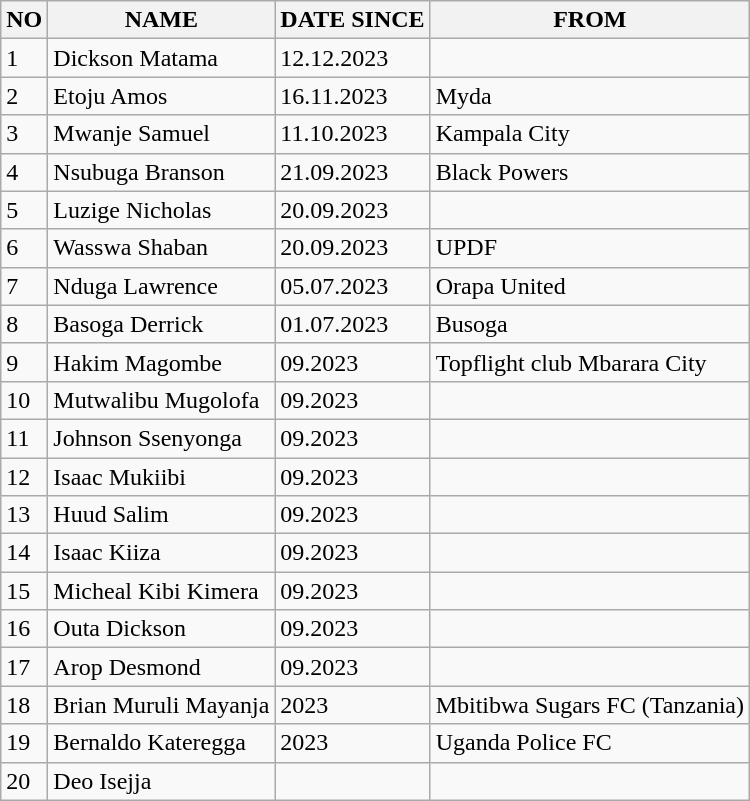<table class="wikitable">
<tr>
<th>NO</th>
<th>NAME</th>
<th>DATE SINCE</th>
<th>FROM</th>
</tr>
<tr>
<td>1</td>
<td>Dickson Matama</td>
<td>12.12.2023</td>
<td></td>
</tr>
<tr>
<td>2</td>
<td>Etoju Amos</td>
<td>16.11.2023</td>
<td>Myda</td>
</tr>
<tr>
<td>3</td>
<td>Mwanje Samuel</td>
<td>11.10.2023</td>
<td>Kampala City</td>
</tr>
<tr>
<td>4</td>
<td>Nsubuga Branson</td>
<td>21.09.2023</td>
<td>Black Powers</td>
</tr>
<tr>
<td>5</td>
<td>Luzige Nicholas</td>
<td>20.09.2023</td>
<td></td>
</tr>
<tr>
<td>6</td>
<td>Wasswa Shaban</td>
<td>20.09.2023</td>
<td>UPDF</td>
</tr>
<tr>
<td>7</td>
<td>Nduga Lawrence</td>
<td>05.07.2023</td>
<td>Orapa United</td>
</tr>
<tr>
<td>8</td>
<td>Basoga Derrick</td>
<td>01.07.2023</td>
<td>Busoga</td>
</tr>
<tr>
<td>9</td>
<td>Hakim Magombe</td>
<td>09.2023</td>
<td>Topflight club Mbarara City</td>
</tr>
<tr>
<td>10</td>
<td>Mutwalibu Mugolofa</td>
<td>09.2023</td>
<td></td>
</tr>
<tr>
<td>11</td>
<td>Johnson Ssenyonga</td>
<td>09.2023</td>
<td></td>
</tr>
<tr>
<td>12</td>
<td>Isaac Mukiibi</td>
<td>09.2023</td>
<td></td>
</tr>
<tr>
<td>13</td>
<td>Huud Salim</td>
<td>09.2023</td>
<td></td>
</tr>
<tr>
<td>14</td>
<td>Isaac Kiiza</td>
<td>09.2023</td>
<td></td>
</tr>
<tr>
<td>15</td>
<td>Micheal Kibi Kimera</td>
<td>09.2023</td>
<td></td>
</tr>
<tr>
<td>16</td>
<td>Outa Dickson</td>
<td>09.2023</td>
<td></td>
</tr>
<tr>
<td>17</td>
<td>Arop Desmond</td>
<td>09.2023</td>
<td></td>
</tr>
<tr>
<td>18</td>
<td>Brian Muruli Mayanja</td>
<td>2023</td>
<td>Mbitibwa Sugars FC (Tanzania)</td>
</tr>
<tr>
<td>19</td>
<td>Bernaldo Kateregga</td>
<td>2023</td>
<td>Uganda Police FC</td>
</tr>
<tr>
<td>20</td>
<td>Deo Isejja</td>
<td></td>
<td></td>
</tr>
</table>
